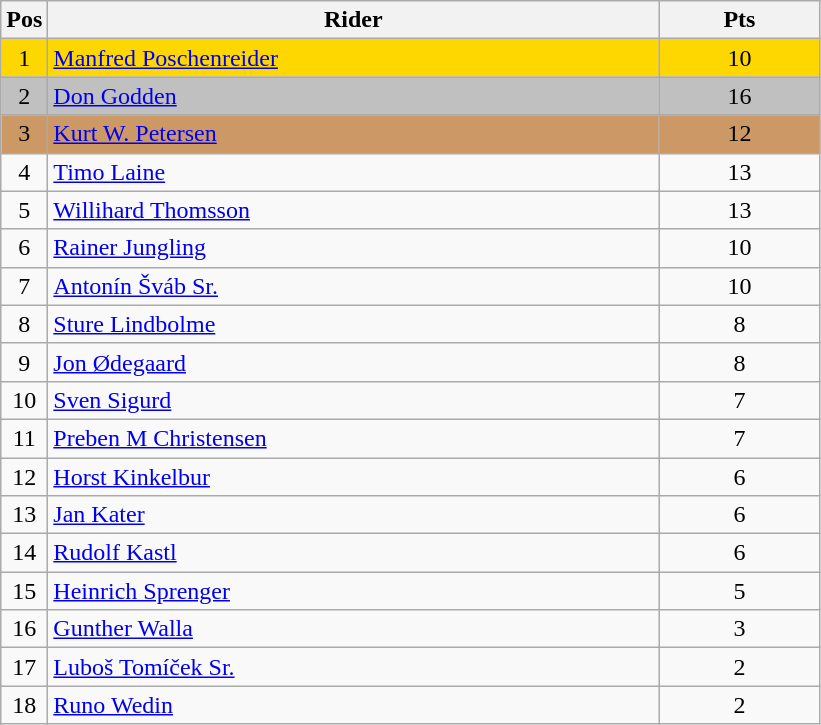<table class="wikitable" style="font-size: 100%">
<tr>
<th width=20>Pos</th>
<th width=400>Rider</th>
<th width=100>Pts</th>
</tr>
<tr align=center style="background-color: gold;">
<td>1</td>
<td align="left"> <a href='#'>Manfred Poschenreider</a></td>
<td>10</td>
</tr>
<tr align=center style="background-color: silver;">
<td>2</td>
<td align="left"> <a href='#'>Don Godden</a></td>
<td>16</td>
</tr>
<tr align=center style="background-color: #cc9966;">
<td>3</td>
<td align="left"> <a href='#'>Kurt W. Petersen</a></td>
<td>12</td>
</tr>
<tr align=center>
<td>4</td>
<td align="left"> <a href='#'>Timo Laine</a></td>
<td>13</td>
</tr>
<tr align=center>
<td>5</td>
<td align="left"> <a href='#'>Willihard Thomsson</a></td>
<td>13</td>
</tr>
<tr align=center>
<td>6</td>
<td align="left"> <a href='#'>Rainer Jungling</a></td>
<td>10</td>
</tr>
<tr align=center>
<td>7</td>
<td align="left"> <a href='#'>Antonín Šváb Sr.</a></td>
<td>10</td>
</tr>
<tr align=center>
<td>8</td>
<td align="left"> <a href='#'>Sture Lindbolme</a></td>
<td>8</td>
</tr>
<tr align=center>
<td>9</td>
<td align="left"> <a href='#'>Jon Ødegaard</a></td>
<td>8</td>
</tr>
<tr align=center>
<td>10</td>
<td align="left"> <a href='#'>Sven Sigurd</a></td>
<td>7</td>
</tr>
<tr align=center>
<td>11</td>
<td align="left"> <a href='#'>Preben M Christensen</a></td>
<td>7</td>
</tr>
<tr align=center>
<td>12</td>
<td align="left"> <a href='#'>Horst Kinkelbur</a></td>
<td>6</td>
</tr>
<tr align=center>
<td>13</td>
<td align="left"> <a href='#'>Jan Kater</a></td>
<td>6</td>
</tr>
<tr align=center>
<td>14</td>
<td align="left"> <a href='#'>Rudolf Kastl</a></td>
<td>6</td>
</tr>
<tr align=center>
<td>15</td>
<td align="left"> <a href='#'>Heinrich Sprenger</a></td>
<td>5</td>
</tr>
<tr align=center>
<td>16</td>
<td align="left"> <a href='#'>Gunther Walla </a></td>
<td>3</td>
</tr>
<tr align=center>
<td>17</td>
<td align="left"> <a href='#'>Luboš Tomíček Sr.</a></td>
<td>2</td>
</tr>
<tr align=center>
<td>18</td>
<td align="left"> <a href='#'>Runo Wedin</a></td>
<td>2</td>
</tr>
</table>
